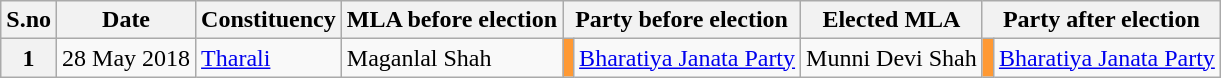<table class="wikitable sortable">
<tr>
<th>S.no</th>
<th>Date</th>
<th>Constituency</th>
<th>MLA before election</th>
<th colspan="2">Party before election</th>
<th>Elected MLA</th>
<th colspan="2">Party after election</th>
</tr>
<tr>
<th>1</th>
<td>28 May 2018</td>
<td><a href='#'>Tharali</a></td>
<td>Maganlal Shah</td>
<td bgcolor=#FF9933></td>
<td><a href='#'>Bharatiya Janata Party</a></td>
<td>Munni Devi Shah</td>
<td bgcolor=#FF9933></td>
<td><a href='#'>Bharatiya Janata Party</a></td>
</tr>
</table>
